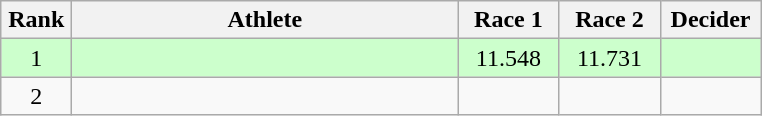<table class=wikitable style="text-align:center">
<tr>
<th width=40>Rank</th>
<th width=250>Athlete</th>
<th width=60>Race 1</th>
<th width=60>Race 2</th>
<th width=60>Decider</th>
</tr>
<tr bgcolor=ccffcc>
<td>1</td>
<td align=left></td>
<td>11.548</td>
<td>11.731</td>
<td></td>
</tr>
<tr>
<td>2</td>
<td align=left></td>
<td></td>
<td></td>
<td></td>
</tr>
</table>
